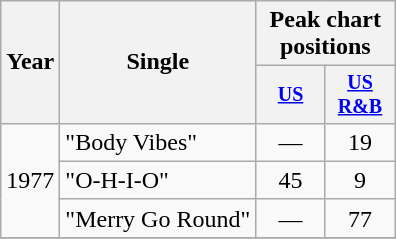<table class="wikitable" style="text-align:center;">
<tr>
<th rowspan="2">Year</th>
<th rowspan="2">Single</th>
<th colspan="2">Peak chart positions</th>
</tr>
<tr style="font-size:smaller;">
<th width="40"><a href='#'>US</a><br></th>
<th width="40"><a href='#'>US<br>R&B</a><br></th>
</tr>
<tr>
<td rowspan="3">1977</td>
<td align="left">"Body Vibes"</td>
<td>—</td>
<td>19</td>
</tr>
<tr>
<td align="left">"O-H-I-O"</td>
<td>45</td>
<td>9</td>
</tr>
<tr>
<td align="left">"Merry Go Round"</td>
<td>—</td>
<td>77</td>
</tr>
<tr>
</tr>
</table>
